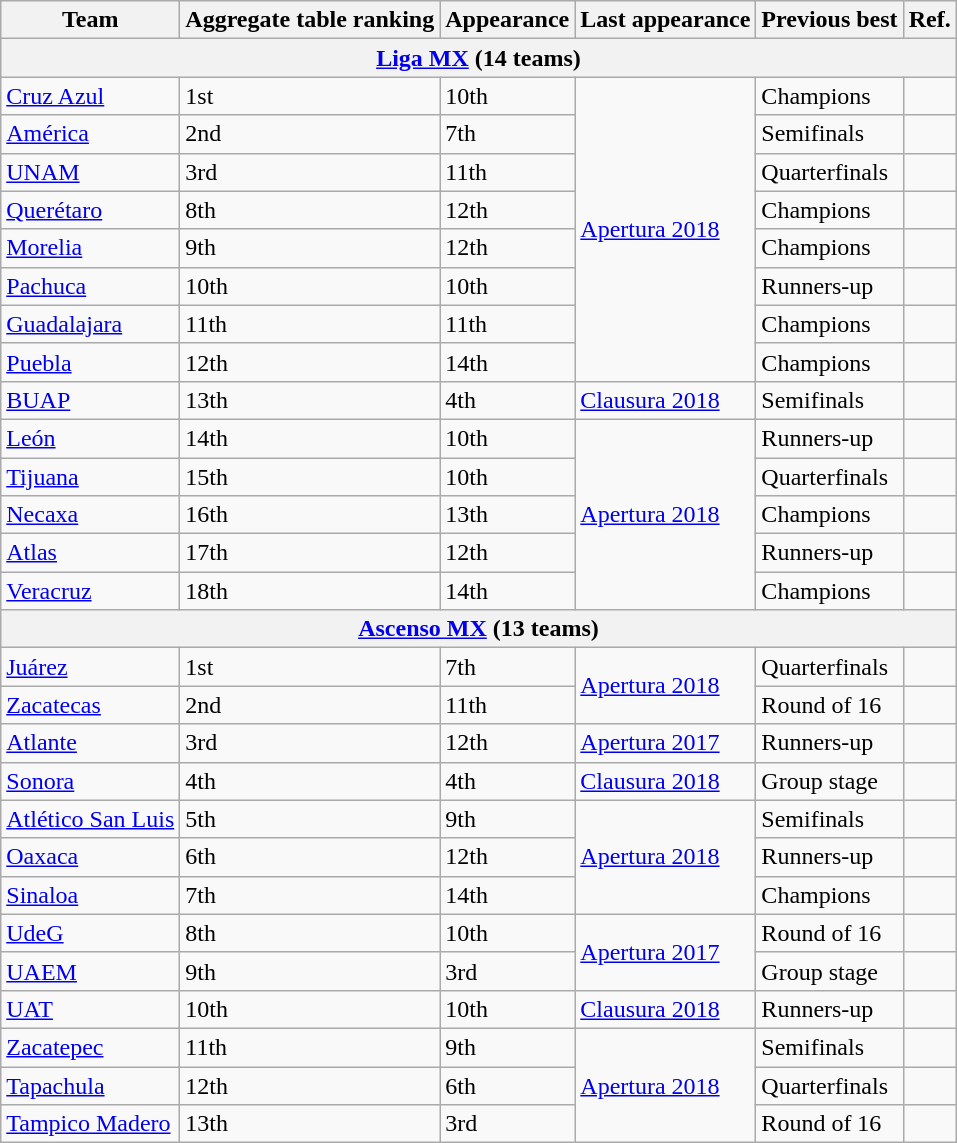<table class="wikitable">
<tr>
<th>Team</th>
<th>Aggregate table ranking</th>
<th>Appearance</th>
<th>Last appearance</th>
<th>Previous best</th>
<th>Ref.</th>
</tr>
<tr>
<th colspan=7><a href='#'>Liga MX</a> (14 teams)</th>
</tr>
<tr>
<td><a href='#'>Cruz Azul</a></td>
<td>1st</td>
<td>10th</td>
<td rowspan="8"><a href='#'>Apertura 2018</a></td>
<td>Champions<br></td>
<td></td>
</tr>
<tr>
<td><a href='#'>América</a></td>
<td>2nd</td>
<td>7th</td>
<td>Semifinals<br></td>
<td></td>
</tr>
<tr>
<td><a href='#'>UNAM</a></td>
<td>3rd</td>
<td>11th</td>
<td>Quarterfinals<br></td>
<td></td>
</tr>
<tr>
<td><a href='#'>Querétaro</a></td>
<td>8th</td>
<td>12th</td>
<td>Champions<br></td>
<td></td>
</tr>
<tr>
<td><a href='#'>Morelia</a></td>
<td>9th</td>
<td>12th</td>
<td>Champions<br></td>
<td></td>
</tr>
<tr>
<td><a href='#'>Pachuca</a></td>
<td>10th</td>
<td>10th</td>
<td>Runners-up<br></td>
<td></td>
</tr>
<tr>
<td><a href='#'>Guadalajara</a></td>
<td>11th</td>
<td>11th</td>
<td>Champions<br></td>
<td></td>
</tr>
<tr>
<td><a href='#'>Puebla</a></td>
<td>12th</td>
<td>14th</td>
<td>Champions<br></td>
<td></td>
</tr>
<tr>
<td><a href='#'>BUAP</a></td>
<td>13th</td>
<td>4th</td>
<td rowspan="1"><a href='#'>Clausura 2018</a></td>
<td>Semifinals<br></td>
<td></td>
</tr>
<tr>
<td><a href='#'>León</a></td>
<td>14th</td>
<td>10th</td>
<td rowspan="5"><a href='#'>Apertura 2018</a></td>
<td>Runners-up<br></td>
<td></td>
</tr>
<tr>
<td><a href='#'>Tijuana</a></td>
<td>15th</td>
<td>10th</td>
<td>Quarterfinals<br></td>
<td></td>
</tr>
<tr>
<td><a href='#'>Necaxa</a></td>
<td>16th</td>
<td>13th</td>
<td>Champions<br></td>
<td></td>
</tr>
<tr>
<td><a href='#'>Atlas</a></td>
<td>17th</td>
<td>12th</td>
<td>Runners-up<br></td>
<td></td>
</tr>
<tr>
<td><a href='#'>Veracruz</a></td>
<td>18th</td>
<td>14th</td>
<td>Champions<br></td>
<td></td>
</tr>
<tr>
<th colspan=7><a href='#'>Ascenso MX</a> (13 teams)</th>
</tr>
<tr>
<td><a href='#'>Juárez</a></td>
<td>1st</td>
<td>7th</td>
<td rowspan="2"><a href='#'>Apertura 2018</a></td>
<td>Quarterfinals<br></td>
<td></td>
</tr>
<tr>
<td><a href='#'>Zacatecas</a></td>
<td>2nd</td>
<td>11th</td>
<td>Round of 16<br></td>
<td></td>
</tr>
<tr>
<td><a href='#'>Atlante</a></td>
<td>3rd</td>
<td>12th</td>
<td rowspan="1"><a href='#'>Apertura 2017</a></td>
<td>Runners-up<br></td>
<td></td>
</tr>
<tr>
<td><a href='#'>Sonora</a></td>
<td>4th</td>
<td>4th</td>
<td rowspan="1"><a href='#'>Clausura 2018</a></td>
<td>Group stage<br></td>
<td></td>
</tr>
<tr>
<td><a href='#'>Atlético San Luis</a></td>
<td>5th</td>
<td>9th</td>
<td rowspan="3"><a href='#'>Apertura 2018</a></td>
<td>Semifinals<br></td>
<td></td>
</tr>
<tr>
<td><a href='#'>Oaxaca</a></td>
<td>6th</td>
<td>12th</td>
<td>Runners-up<br></td>
<td></td>
</tr>
<tr>
<td><a href='#'>Sinaloa</a></td>
<td>7th</td>
<td>14th</td>
<td>Champions<br></td>
<td></td>
</tr>
<tr>
<td><a href='#'>UdeG</a></td>
<td>8th</td>
<td>10th</td>
<td rowspan="2"><a href='#'>Apertura 2017</a></td>
<td>Round of 16<br></td>
<td></td>
</tr>
<tr>
<td><a href='#'>UAEM</a></td>
<td>9th</td>
<td>3rd</td>
<td>Group stage<br></td>
<td></td>
</tr>
<tr>
<td><a href='#'>UAT</a></td>
<td>10th</td>
<td>10th</td>
<td rowspan="1"><a href='#'>Clausura 2018</a></td>
<td>Runners-up<br></td>
<td></td>
</tr>
<tr>
<td><a href='#'>Zacatepec</a></td>
<td>11th</td>
<td>9th</td>
<td rowspan="3"><a href='#'>Apertura 2018</a></td>
<td>Semifinals<br></td>
<td></td>
</tr>
<tr>
<td><a href='#'>Tapachula</a></td>
<td>12th</td>
<td>6th</td>
<td>Quarterfinals<br></td>
<td></td>
</tr>
<tr>
<td><a href='#'>Tampico Madero</a></td>
<td>13th</td>
<td>3rd</td>
<td>Round of 16<br></td>
<td></td>
</tr>
</table>
